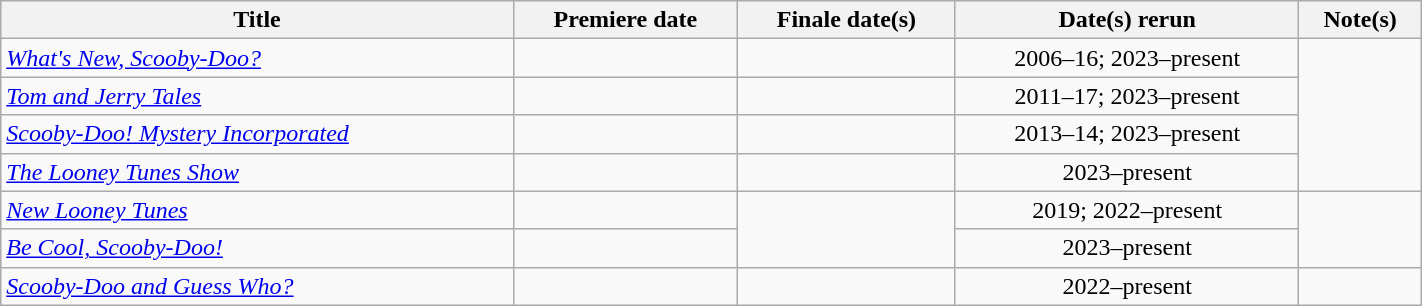<table class="wikitable plainrowheaders sortable" style="width:75%;text-align:center;">
<tr>
<th>Title</th>
<th>Premiere date</th>
<th>Finale date(s)</th>
<th>Date(s) rerun</th>
<th class="unsortable">Note(s)</th>
</tr>
<tr>
<td scope="row" style="text-align:left;"><em><a href='#'>What's New, Scooby-Doo?</a></em></td>
<td></td>
<td></td>
<td>2006–16; 2023–present</td>
<td rowspan="4"></td>
</tr>
<tr>
<td scope="row" style="text-align:left;"><em><a href='#'>Tom and Jerry Tales</a></em></td>
<td></td>
<td></td>
<td>2011–17; 2023–present</td>
</tr>
<tr>
<td scope="row" style="text-align:left;"><em><a href='#'>Scooby-Doo! Mystery Incorporated</a></em></td>
<td></td>
<td></td>
<td>2013–14; 2023–present</td>
</tr>
<tr>
<td scope="row" style="text-align:left;"><em><a href='#'>The Looney Tunes Show</a></em></td>
<td></td>
<td></td>
<td>2023–present</td>
</tr>
<tr>
<td scope="row" style="text-align:left;"><em><a href='#'>New Looney Tunes</a></em></td>
<td></td>
<td rowspan="2"></td>
<td>2019; 2022–present</td>
<td rowspan="2"></td>
</tr>
<tr>
<td scope="row" style="text-align:left;"><em><a href='#'>Be Cool, Scooby-Doo!</a></em></td>
<td></td>
<td>2023–present</td>
</tr>
<tr>
<td scope="row" style="text-align:left;"><em><a href='#'>Scooby-Doo and Guess Who?</a></em></td>
<td></td>
<td></td>
<td>2022–present</td>
<td></td>
</tr>
</table>
